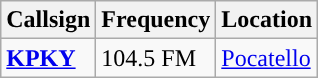<table class="wikitable sortable">
<tr>
<th>Callsign</th>
<th>Frequency</th>
<th>Location</th>
</tr>
<tr>
<td><strong><a href='#'>KPKY</a></strong></td>
<td data-sort-value=104500>104.5 FM</td>
<td><a href='#'>Pocatello</a></td>
</tr>
</table>
